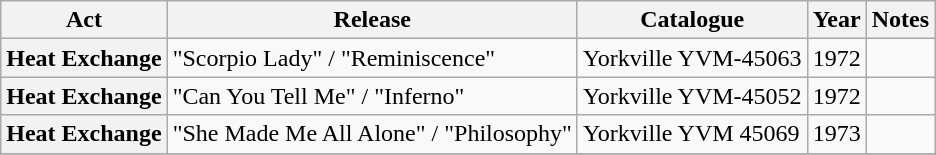<table class="wikitable plainrowheaders sortable">
<tr>
<th scope="col" class="unsortable">Act</th>
<th scope="col">Release</th>
<th scope="col">Catalogue</th>
<th scope="col">Year</th>
<th scope="col" class="unsortable">Notes</th>
</tr>
<tr>
<th scope="row">Heat Exchange</th>
<td>"Scorpio Lady" / "Reminiscence"</td>
<td>Yorkville YVM-45063</td>
<td>1972</td>
<td></td>
</tr>
<tr>
<th scope="row">Heat Exchange</th>
<td>"Can You Tell Me" / "Inferno"</td>
<td>Yorkville YVM-45052</td>
<td>1972</td>
<td></td>
</tr>
<tr>
<th scope="row">Heat Exchange</th>
<td>"She Made Me All Alone" / "Philosophy"</td>
<td>Yorkville YVM 45069</td>
<td>1973</td>
<td></td>
</tr>
<tr>
</tr>
</table>
